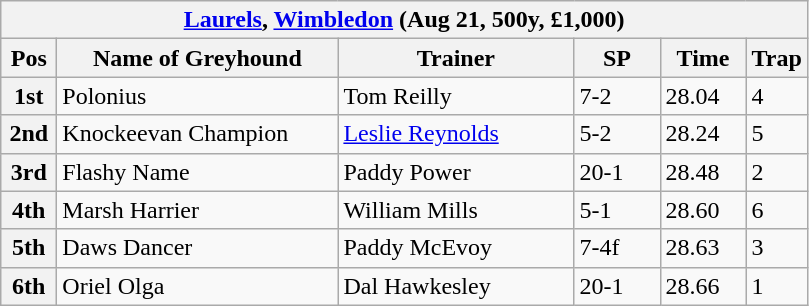<table class="wikitable">
<tr>
<th colspan="6"><a href='#'>Laurels</a>, <a href='#'>Wimbledon</a> (Aug 21, 500y, £1,000)</th>
</tr>
<tr>
<th width=30>Pos</th>
<th width=180>Name of Greyhound</th>
<th width=150>Trainer</th>
<th width=50>SP</th>
<th width=50>Time</th>
<th width=30>Trap</th>
</tr>
<tr>
<th>1st</th>
<td>Polonius</td>
<td>Tom Reilly</td>
<td>7-2</td>
<td>28.04</td>
<td>4</td>
</tr>
<tr>
<th>2nd</th>
<td>Knockeevan Champion</td>
<td><a href='#'>Leslie Reynolds</a></td>
<td>5-2</td>
<td>28.24</td>
<td>5</td>
</tr>
<tr>
<th>3rd</th>
<td>Flashy Name</td>
<td>Paddy Power</td>
<td>20-1</td>
<td>28.48</td>
<td>2</td>
</tr>
<tr>
<th>4th</th>
<td>Marsh Harrier</td>
<td>William Mills</td>
<td>5-1</td>
<td>28.60</td>
<td>6</td>
</tr>
<tr>
<th>5th</th>
<td>Daws Dancer</td>
<td>Paddy McEvoy</td>
<td>7-4f</td>
<td>28.63</td>
<td>3</td>
</tr>
<tr>
<th>6th</th>
<td>Oriel Olga</td>
<td>Dal Hawkesley</td>
<td>20-1</td>
<td>28.66</td>
<td>1</td>
</tr>
</table>
